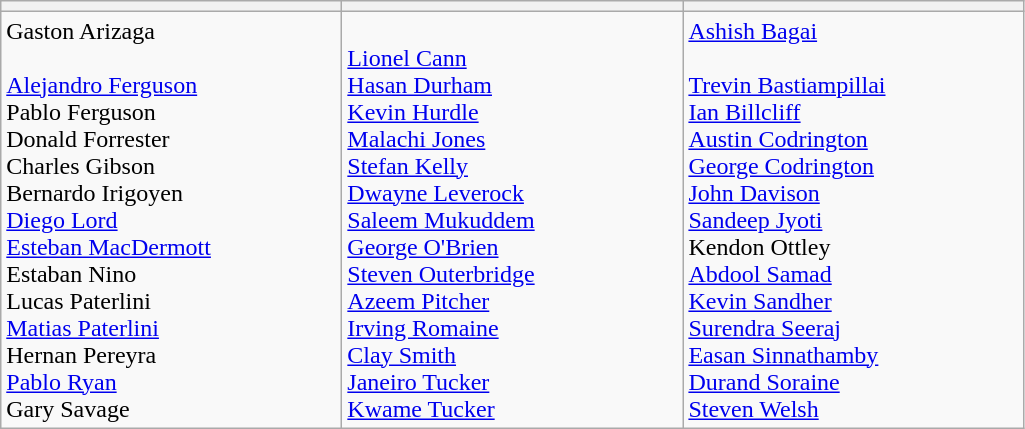<table class="wikitable">
<tr>
<th width=220></th>
<th width=220></th>
<th width=220></th>
</tr>
<tr>
<td valign=top>Gaston Arizaga<br><br><a href='#'>Alejandro Ferguson</a><br>
Pablo Ferguson<br>
Donald Forrester<br>
Charles Gibson<br>
Bernardo Irigoyen<br>
<a href='#'>Diego Lord</a><br>
<a href='#'>Esteban MacDermott</a><br>
Estaban Nino<br>
Lucas Paterlini<br>
<a href='#'>Matias Paterlini</a><br>
Hernan Pereyra<br>
<a href='#'>Pablo Ryan</a><br>
Gary Savage</td>
<td valign=top><br><a href='#'>Lionel Cann</a><br>
<a href='#'>Hasan Durham</a><br>
<a href='#'>Kevin Hurdle</a><br>
<a href='#'>Malachi Jones</a><br>
<a href='#'>Stefan Kelly</a><br>
<a href='#'>Dwayne Leverock</a><br>
<a href='#'>Saleem Mukuddem</a><br>
<a href='#'>George O'Brien</a><br>
<a href='#'>Steven Outerbridge</a><br>
<a href='#'>Azeem Pitcher</a><br>
<a href='#'>Irving Romaine</a><br>
<a href='#'>Clay Smith</a><br>
<a href='#'>Janeiro Tucker</a><br>
<a href='#'>Kwame Tucker</a></td>
<td valign=top><a href='#'>Ashish Bagai</a><br><br><a href='#'>Trevin Bastiampillai</a><br>
<a href='#'>Ian Billcliff</a><br>
<a href='#'>Austin Codrington</a><br>
<a href='#'>George Codrington</a><br>
<a href='#'>John Davison</a><br>
<a href='#'>Sandeep Jyoti</a><br>
Kendon Ottley<br>
<a href='#'>Abdool Samad</a><br>
<a href='#'>Kevin Sandher</a><br>
<a href='#'>Surendra Seeraj</a><br>
<a href='#'>Easan Sinnathamby</a><br>
<a href='#'>Durand Soraine</a><br>
<a href='#'>Steven Welsh</a></td>
</tr>
</table>
